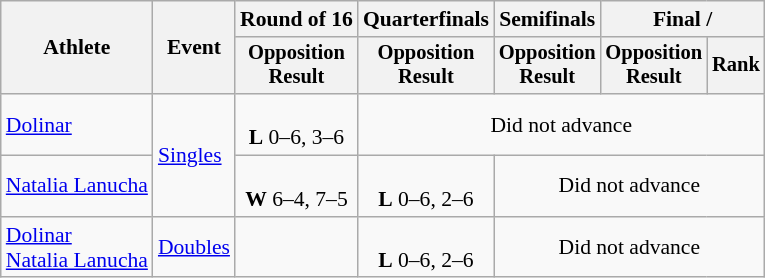<table class="wikitable" style="font-size:90%;">
<tr>
<th rowspan=2>Athlete</th>
<th rowspan=2>Event</th>
<th>Round of 16</th>
<th>Quarterfinals</th>
<th>Semifinals</th>
<th colspan=2>Final / </th>
</tr>
<tr style="font-size:95%">
<th>Opposition<br>Result</th>
<th>Opposition<br>Result</th>
<th>Opposition<br>Result</th>
<th>Opposition<br>Result</th>
<th>Rank</th>
</tr>
<tr align=center>
<td align=left><a href='#'> Dolinar</a></td>
<td rowspan=2 align=left><a href='#'>Singles</a></td>
<td><br><strong>L</strong> 0–6, 3–6</td>
<td colspan=4>Did not advance</td>
</tr>
<tr align=center>
<td align=left><a href='#'>Natalia Lanucha</a></td>
<td><br><strong>W</strong> 6–4, 7–5</td>
<td><br><strong>L</strong> 0–6, 2–6</td>
<td colspan=3>Did not advance</td>
</tr>
<tr align=center>
<td align=left><a href='#'> Dolinar</a><br><a href='#'>Natalia Lanucha</a></td>
<td align=left><a href='#'>Doubles</a></td>
<td></td>
<td><br><strong>L</strong> 0–6, 2–6</td>
<td colspan=3>Did not advance</td>
</tr>
</table>
